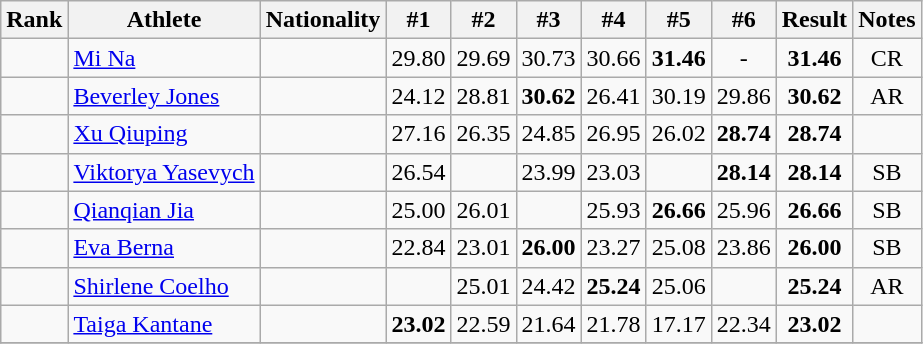<table class="wikitable sortable" style="text-align:center">
<tr>
<th>Rank</th>
<th>Athlete</th>
<th>Nationality</th>
<th>#1</th>
<th>#2</th>
<th>#3</th>
<th>#4</th>
<th>#5</th>
<th>#6</th>
<th>Result</th>
<th>Notes</th>
</tr>
<tr>
<td></td>
<td align=left><a href='#'>Mi Na</a></td>
<td align=left></td>
<td>29.80</td>
<td>29.69</td>
<td>30.73</td>
<td>30.66</td>
<td><strong>31.46</strong></td>
<td>-</td>
<td><strong>31.46</strong></td>
<td>CR</td>
</tr>
<tr>
<td></td>
<td align=left><a href='#'>Beverley Jones</a></td>
<td align=left></td>
<td>24.12</td>
<td>28.81</td>
<td><strong>30.62</strong></td>
<td>26.41</td>
<td>30.19</td>
<td>29.86</td>
<td><strong>30.62</strong></td>
<td>AR</td>
</tr>
<tr>
<td></td>
<td align=left><a href='#'>Xu Qiuping</a></td>
<td align=left></td>
<td>27.16</td>
<td>26.35</td>
<td>24.85</td>
<td>26.95</td>
<td>26.02</td>
<td><strong>28.74</strong></td>
<td><strong>28.74</strong></td>
<td></td>
</tr>
<tr>
<td></td>
<td align=left><a href='#'>Viktorya Yasevych</a></td>
<td align=left></td>
<td>26.54</td>
<td></td>
<td>23.99</td>
<td>23.03</td>
<td></td>
<td><strong>28.14</strong></td>
<td><strong>28.14</strong></td>
<td>SB</td>
</tr>
<tr>
<td></td>
<td align=left><a href='#'>Qianqian Jia</a></td>
<td align=left></td>
<td>25.00</td>
<td>26.01</td>
<td></td>
<td>25.93</td>
<td><strong>26.66</strong></td>
<td>25.96</td>
<td><strong>26.66</strong></td>
<td>SB</td>
</tr>
<tr>
<td></td>
<td align=left><a href='#'>Eva Berna</a></td>
<td align=left></td>
<td>22.84</td>
<td>23.01</td>
<td><strong>26.00</strong></td>
<td>23.27</td>
<td>25.08</td>
<td>23.86</td>
<td><strong>26.00</strong></td>
<td>SB</td>
</tr>
<tr>
<td></td>
<td align=left><a href='#'>Shirlene Coelho</a></td>
<td align=left></td>
<td></td>
<td>25.01</td>
<td>24.42</td>
<td><strong>25.24</strong></td>
<td>25.06</td>
<td></td>
<td><strong>25.24</strong></td>
<td>AR</td>
</tr>
<tr>
<td></td>
<td align=left><a href='#'>Taiga Kantane</a></td>
<td align=left></td>
<td><strong>23.02</strong></td>
<td>22.59</td>
<td>21.64</td>
<td>21.78</td>
<td>17.17</td>
<td>22.34</td>
<td><strong>23.02</strong></td>
<td></td>
</tr>
<tr>
</tr>
</table>
